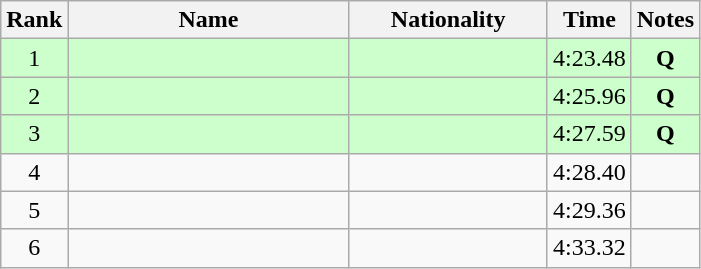<table class="wikitable sortable" style="text-align:center">
<tr>
<th>Rank</th>
<th style="width:180px">Name</th>
<th style="width:125px">Nationality</th>
<th>Time</th>
<th>Notes</th>
</tr>
<tr style="background:#cfc;">
<td>1</td>
<td style="text-align:left;"></td>
<td style="text-align:left;"></td>
<td>4:23.48</td>
<td><strong>Q</strong></td>
</tr>
<tr style="background:#cfc;">
<td>2</td>
<td style="text-align:left;"></td>
<td style="text-align:left;"></td>
<td>4:25.96</td>
<td><strong>Q</strong></td>
</tr>
<tr style="background:#cfc;">
<td>3</td>
<td style="text-align:left;"></td>
<td style="text-align:left;"></td>
<td>4:27.59</td>
<td><strong>Q</strong></td>
</tr>
<tr>
<td>4</td>
<td style="text-align:left;"></td>
<td style="text-align:left;"></td>
<td>4:28.40</td>
<td></td>
</tr>
<tr>
<td>5</td>
<td style="text-align:left;"></td>
<td style="text-align:left;"></td>
<td>4:29.36</td>
<td></td>
</tr>
<tr>
<td>6</td>
<td style="text-align:left;"></td>
<td style="text-align:left;"></td>
<td>4:33.32</td>
<td></td>
</tr>
</table>
